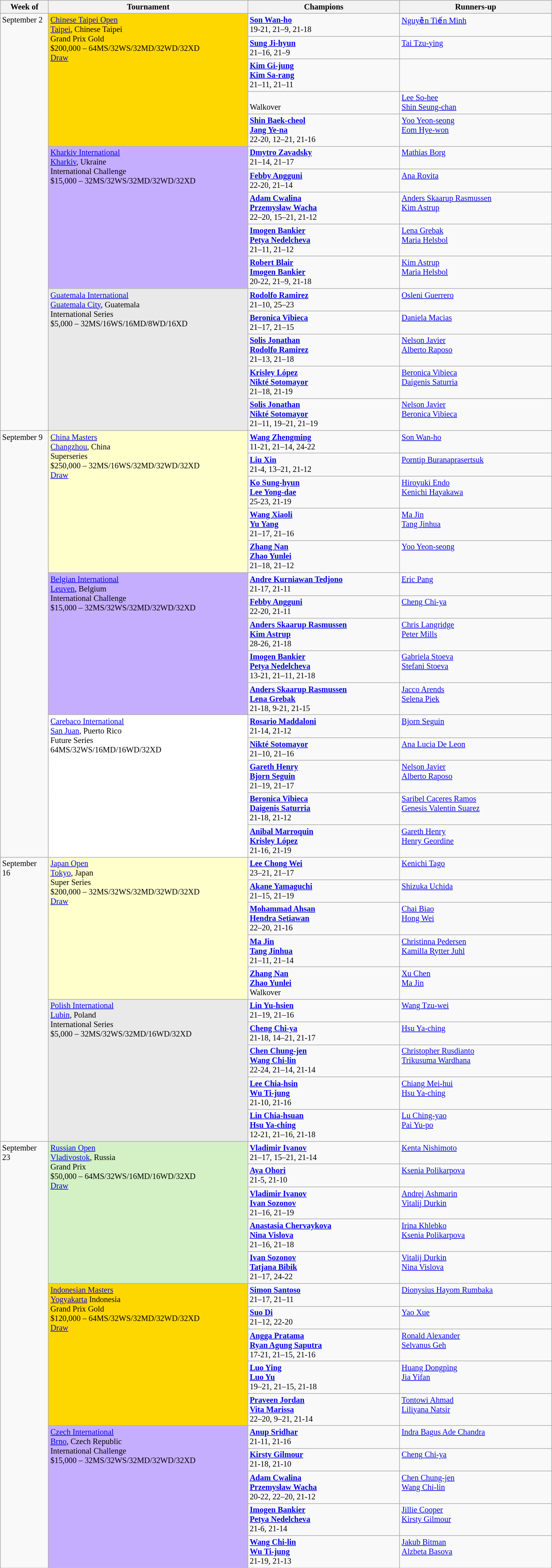<table class=wikitable style=font-size:85%>
<tr>
<th width=75>Week of</th>
<th width=330>Tournament</th>
<th width=250>Champions</th>
<th width=250>Runners-up</th>
</tr>
<tr valign=top>
<td rowspan=15>September 2</td>
<td style="background:#FFD700;" rowspan="5"><a href='#'>Chinese Taipei Open</a><br><a href='#'>Taipei</a>, Chinese Taipei<br>Grand Prix Gold<br>$200,000 – 64MS/32WS/32MD/32WD/32XD<br><a href='#'>Draw</a></td>
<td> <strong><a href='#'>Son Wan-ho</a></strong><br>19-21, 21–9, 21-18</td>
<td> <a href='#'>Nguyễn Tiến Minh</a></td>
</tr>
<tr valign=top>
<td> <strong><a href='#'>Sung Ji-hyun</a></strong><br>21–16, 21–9</td>
<td> <a href='#'>Tai Tzu-ying</a></td>
</tr>
<tr valign=top>
<td> <strong><a href='#'>Kim Gi-jung</a><br> <a href='#'>Kim Sa-rang</a></strong><br>21–11, 21–11</td>
<td></td>
</tr>
<tr valign=top>
<td><br>Walkover</td>
<td> <a href='#'>Lee So-hee</a><br> <a href='#'>Shin Seung-chan</a></td>
</tr>
<tr valign=top>
<td> <strong><a href='#'>Shin Baek-cheol</a><br> <a href='#'>Jang Ye-na</a></strong><br>22-20, 12–21, 21-16</td>
<td> <a href='#'>Yoo Yeon-seong</a><br> <a href='#'>Eom Hye-won</a></td>
</tr>
<tr valign=top>
<td style="background:#C6AEFF;" rowspan="5"><a href='#'>Kharkiv International</a><br><a href='#'>Kharkiv</a>, Ukraine<br>International Challenge<br>$15,000 – 32MS/32WS/32MD/32WD/32XD</td>
<td> <strong><a href='#'>Dmytro Zavadsky</a></strong><br>21–14, 21–17</td>
<td> <a href='#'>Mathias Borg</a></td>
</tr>
<tr valign=top>
<td> <strong><a href='#'>Febby Angguni</a></strong><br>22-20, 21–14</td>
<td> <a href='#'>Ana Rovita</a></td>
</tr>
<tr valign=top>
<td> <strong><a href='#'>Adam Cwalina</a><br> <a href='#'>Przemysław Wacha</a></strong><br>22–20, 15–21, 21-12</td>
<td> <a href='#'>Anders Skaarup Rasmussen</a><br> <a href='#'>Kim Astrup</a></td>
</tr>
<tr valign=top>
<td> <strong><a href='#'>Imogen Bankier</a><br> <a href='#'>Petya Nedelcheva</a></strong><br>21–11, 21–12</td>
<td> <a href='#'>Lena Grebak</a><br> <a href='#'>Maria Helsbol</a></td>
</tr>
<tr valign=top>
<td> <strong><a href='#'>Robert Blair</a><br> <a href='#'>Imogen Bankier</a></strong><br>20-22, 21–9, 21-18</td>
<td> <a href='#'>Kim Astrup</a><br> <a href='#'>Maria Helsbol</a></td>
</tr>
<tr valign=top>
<td style="background:#E9E9E9;" rowspan="5"><a href='#'>Guatemala International</a><br><a href='#'>Guatemala City</a>, Guatemala<br>International Series<br>$5,000 – 32MS/16WS/16MD/8WD/16XD</td>
<td> <strong><a href='#'>Rodolfo Ramirez</a></strong><br>21–10, 25–23</td>
<td> <a href='#'>Osleni Guerrero</a></td>
</tr>
<tr valign=top>
<td> <strong><a href='#'>Beronica Vibieca</a></strong><br>21–17, 21–15</td>
<td> <a href='#'>Daniela Macias</a></td>
</tr>
<tr valign=top>
<td> <strong><a href='#'>Solis Jonathan</a><br> <a href='#'>Rodolfo Ramirez</a></strong><br>21–13, 21–18</td>
<td> <a href='#'>Nelson Javier</a><br> <a href='#'>Alberto Raposo</a></td>
</tr>
<tr valign=top>
<td> <strong><a href='#'>Krisley López</a><br> <a href='#'>Nikté Sotomayor</a></strong><br>21–18, 21-19</td>
<td> <a href='#'>Beronica Vibieca</a><br> <a href='#'>Daigenis Saturria</a></td>
</tr>
<tr valign=top>
<td> <strong><a href='#'>Solis Jonathan</a><br> <a href='#'>Nikté Sotomayor</a></strong><br>21–11, 19–21, 21–19</td>
<td> <a href='#'>Nelson Javier</a><br> <a href='#'>Beronica Vibieca</a></td>
</tr>
<tr valign=top>
<td rowspan=15>September 9</td>
<td style="background:#ffffcc;" rowspan="5"><a href='#'>China Masters</a><br><a href='#'>Changzhou</a>, China<br>Superseries<br>$250,000 – 32MS/16WS/32MD/32WD/32XD<br><a href='#'>Draw</a></td>
<td> <strong><a href='#'>Wang Zhengming</a></strong><br>11-21, 21–14, 24-22</td>
<td> <a href='#'>Son Wan-ho</a></td>
</tr>
<tr valign=top>
<td> <strong><a href='#'>Liu Xin</a></strong><br>21-4, 13–21, 21-12</td>
<td> <a href='#'>Porntip Buranaprasertsuk</a></td>
</tr>
<tr valign=top>
<td> <strong><a href='#'>Ko Sung-hyun</a><br> <a href='#'>Lee Yong-dae</a></strong><br>25-23, 21-19</td>
<td> <a href='#'>Hiroyuki Endo</a><br> <a href='#'>Kenichi Hayakawa</a></td>
</tr>
<tr valign=top>
<td> <strong><a href='#'>Wang Xiaoli</a><br> <a href='#'>Yu Yang</a></strong><br>21–17, 21–16</td>
<td> <a href='#'>Ma Jin</a><br> <a href='#'>Tang Jinhua</a></td>
</tr>
<tr valign=top>
<td> <strong><a href='#'>Zhang Nan</a><br> <a href='#'>Zhao Yunlei</a></strong><br>21–18, 21–12</td>
<td> <a href='#'>Yoo Yeon-seong</a><br></td>
</tr>
<tr valign=top>
<td style="background:#C6AEFF;" rowspan="5"><a href='#'>Belgian International</a><br><a href='#'>Leuven</a>, Belgium<br>International Challenge<br>$15,000 – 32MS/32WS/32MD/32WD/32XD</td>
<td> <strong><a href='#'>Andre Kurniawan Tedjono</a></strong><br>21-17, 21-11</td>
<td> <a href='#'>Eric Pang</a></td>
</tr>
<tr valign=top>
<td> <strong><a href='#'>Febby Angguni</a></strong><br>22-20, 21-11</td>
<td> <a href='#'>Cheng Chi-ya</a></td>
</tr>
<tr valign=top>
<td> <strong><a href='#'>Anders Skaarup Rasmussen</a><br> <a href='#'>Kim Astrup</a></strong><br>28-26, 21-18</td>
<td> <a href='#'>Chris Langridge</a><br> <a href='#'>Peter Mills</a></td>
</tr>
<tr valign=top>
<td> <strong><a href='#'>Imogen Bankier</a><br> <a href='#'>Petya Nedelcheva</a></strong><br>13-21, 21–11, 21-18</td>
<td> <a href='#'>Gabriela Stoeva</a><br> <a href='#'>Stefani Stoeva</a></td>
</tr>
<tr valign=top>
<td> <strong><a href='#'>Anders Skaarup Rasmussen</a><br> <a href='#'>Lena Grebak</a></strong><br>21-18, 9-21, 21-15</td>
<td> <a href='#'>Jacco Arends</a><br> <a href='#'>Selena Piek</a></td>
</tr>
<tr valign=top>
<td style="background:#ffffff;" rowspan="5"><a href='#'>Carebaco International</a><br><a href='#'>San Juan</a>, Puerto Rico<br>Future Series<br>64MS/32WS/16MD/16WD/32XD</td>
<td> <strong><a href='#'>Rosario Maddaloni</a></strong><br>21-14, 21-12</td>
<td> <a href='#'>Bjorn Seguin</a></td>
</tr>
<tr valign=top>
<td> <strong><a href='#'>Nikté Sotomayor</a></strong><br>21–10, 21–16</td>
<td> <a href='#'>Ana Lucia De Leon</a></td>
</tr>
<tr valign=top>
<td> <strong><a href='#'>Gareth Henry</a><br> <a href='#'>Bjorn Seguin</a></strong><br>21–19, 21–17</td>
<td> <a href='#'>Nelson Javier</a><br> <a href='#'>Alberto Raposo</a></td>
</tr>
<tr valign=top>
<td> <strong><a href='#'>Beronica Vibieca</a><br> <a href='#'>Daigenis Saturria</a></strong><br>21-18, 21-12</td>
<td> <a href='#'>Saribel Caceres Ramos</a><br> <a href='#'>Genesis Valentin Suarez</a></td>
</tr>
<tr valign=top>
<td> <strong><a href='#'>Anibal Marroquin</a><br> <a href='#'>Krisley López</a></strong><br>21-16, 21-19</td>
<td> <a href='#'>Gareth Henry</a><br> <a href='#'>Henry Geordine</a></td>
</tr>
<tr valign=top>
<td rowspan=10>September 16</td>
<td style="background:#ffffcc;" rowspan="5"><a href='#'>Japan Open</a><br><a href='#'>Tokyo</a>, Japan<br>Super Series<br>$200,000 – 32MS/32WS/32MD/32WD/32XD<br><a href='#'>Draw</a></td>
<td> <strong><a href='#'>Lee Chong Wei</a></strong> <br>23–21, 21–17</td>
<td> <a href='#'>Kenichi Tago</a></td>
</tr>
<tr valign=top>
<td> <strong><a href='#'>Akane Yamaguchi</a></strong><br>21–15, 21–19</td>
<td> <a href='#'>Shizuka Uchida</a></td>
</tr>
<tr valign=top>
<td> <strong><a href='#'>Mohammad Ahsan</a><br> <a href='#'>Hendra Setiawan</a></strong><br>22–20, 21-16</td>
<td> <a href='#'>Chai Biao</a><br> <a href='#'>Hong Wei</a></td>
</tr>
<tr valign=top>
<td> <strong><a href='#'>Ma Jin</a><br> <a href='#'>Tang Jinhua</a></strong><br>21–11, 21–14</td>
<td> <a href='#'>Christinna Pedersen</a><br> <a href='#'>Kamilla Rytter Juhl</a></td>
</tr>
<tr valign=top>
<td> <strong><a href='#'>Zhang Nan</a><br> <a href='#'>Zhao Yunlei</a></strong><br>Walkover</td>
<td> <a href='#'>Xu Chen</a><br> <a href='#'>Ma Jin</a></td>
</tr>
<tr valign=top>
<td style="background:#E9E9E9;" rowspan="5"><a href='#'>Polish International</a><br><a href='#'>Lubin</a>, Poland<br>International Series<br>$5,000 – 32MS/32WS/32MD/16WD/32XD</td>
<td> <strong><a href='#'>Lin Yu-hsien</a></strong><br>21–19, 21–16</td>
<td> <a href='#'>Wang Tzu-wei</a></td>
</tr>
<tr valign=top>
<td> <strong><a href='#'>Cheng Chi-ya</a></strong><br>21-18, 14–21, 21-17</td>
<td> <a href='#'>Hsu Ya-ching</a></td>
</tr>
<tr valign=top>
<td> <strong><a href='#'>Chen Chung-jen</a><br> <a href='#'>Wang Chi-lin</a></strong><br>22-24, 21–14, 21-14</td>
<td> <a href='#'>Christopher Rusdianto</a><br> <a href='#'>Trikusuma Wardhana</a></td>
</tr>
<tr valign=top>
<td> <strong><a href='#'>Lee Chia-hsin</a><br> <a href='#'>Wu Ti-jung</a></strong><br>21-10, 21-16</td>
<td> <a href='#'>Chiang Mei-hui</a><br> <a href='#'>Hsu Ya-ching</a></td>
</tr>
<tr valign=top>
<td> <strong><a href='#'>Lin Chia-hsuan</a><br> <a href='#'>Hsu Ya-ching</a></strong><br>12-21, 21–16, 21-18</td>
<td> <a href='#'>Lu Ching-yao</a><br> <a href='#'>Pai Yu-po</a></td>
</tr>
<tr valign=top>
<td rowspan=15>September 23</td>
<td style="background:#D4F1C5;" rowspan="5"><a href='#'>Russian Open</a><br><a href='#'>Vladivostok</a>, Russia<br>Grand Prix<br>$50,000 – 64MS/32WS/16MD/16WD/32XD<br><a href='#'>Draw</a></td>
<td> <strong><a href='#'>Vladimir Ivanov</a></strong><br>21–17, 15–21, 21-14</td>
<td> <a href='#'>Kenta Nishimoto</a></td>
</tr>
<tr valign=top>
<td> <strong><a href='#'>Aya Ohori</a></strong><br>21-5, 21-10</td>
<td> <a href='#'>Ksenia Polikarpova</a></td>
</tr>
<tr valign=top>
<td> <strong><a href='#'>Vladimir Ivanov</a><br> <a href='#'>Ivan Sozonov</a></strong><br>21–16, 21–19</td>
<td> <a href='#'>Andrej Ashmarin</a><br> <a href='#'>Vitalij Durkin</a></td>
</tr>
<tr valign=top>
<td> <strong><a href='#'>Anastasia Chervaykova</a><br> <a href='#'>Nina Vislova</a></strong><br>21–16, 21–18</td>
<td> <a href='#'>Irina Khlebko</a><br> <a href='#'>Ksenia Polikarpova</a></td>
</tr>
<tr valign=top>
<td> <strong><a href='#'>Ivan Sozonov</a><br> <a href='#'>Tatjana Bibik</a></strong><br>21–17, 24-22</td>
<td> <a href='#'>Vitalij Durkin</a> <br> <a href='#'>Nina Vislova</a></td>
</tr>
<tr valign=top>
<td style="background:#FFD700;" rowspan="5"><a href='#'>Indonesian Masters</a><br><a href='#'>Yogyakarta</a> Indonesia<br>Grand Prix Gold<br>$120,000 – 64MS/32WS/32MD/32WD/32XD<br><a href='#'>Draw</a></td>
<td> <strong><a href='#'>Simon Santoso</a></strong><br>21–17, 21–11</td>
<td> <a href='#'>Dionysius Hayom Rumbaka</a></td>
</tr>
<tr valign=top>
<td> <strong><a href='#'>Suo Di</a></strong><br>21–12, 22-20</td>
<td> <a href='#'>Yao Xue</a></td>
</tr>
<tr valign=top>
<td> <strong><a href='#'>Angga Pratama</a><br> <a href='#'>Ryan Agung Saputra</a></strong><br>17-21, 21–15, 21-16</td>
<td> <a href='#'>Ronald Alexander</a><br> <a href='#'>Selvanus Geh</a></td>
</tr>
<tr valign=top>
<td> <strong><a href='#'>Luo Ying</a><br> <a href='#'>Luo Yu</a></strong><br>19–21, 21–15, 21-18</td>
<td> <a href='#'>Huang Dongping</a><br> <a href='#'>Jia Yifan</a></td>
</tr>
<tr valign=top>
<td> <strong><a href='#'>Praveen Jordan</a><br> <a href='#'>Vita Marissa</a></strong><br>22–20, 9–21, 21-14</td>
<td> <a href='#'>Tontowi Ahmad</a><br> <a href='#'>Liliyana Natsir</a></td>
</tr>
<tr valign=top>
<td style="background:#C6AEFF;" rowspan="5"><a href='#'>Czech International</a><br><a href='#'>Brno</a>, Czech Republic<br>International Challenge<br>$15,000 – 32MS/32WS/32MD/32WD/32XD</td>
<td> <strong><a href='#'>Anup Sridhar</a></strong><br>21-11, 21-16</td>
<td> <a href='#'>Indra Bagus Ade Chandra</a></td>
</tr>
<tr valign=top>
<td> <strong><a href='#'>Kirsty Gilmour</a></strong><br>21-18, 21-10</td>
<td> <a href='#'>Cheng Chi-ya</a></td>
</tr>
<tr valign=top>
<td> <strong><a href='#'>Adam Cwalina</a><br> <a href='#'>Przemysław Wacha</a></strong><br>20-22, 22–20, 21-12</td>
<td> <a href='#'>Chen Chung-jen</a><br> <a href='#'>Wang Chi-lin</a></td>
</tr>
<tr valign=top>
<td> <strong><a href='#'>Imogen Bankier</a><br> <a href='#'>Petya Nedelcheva</a></strong><br>21-6, 21-14</td>
<td> <a href='#'>Jillie Cooper</a><br> <a href='#'>Kirsty Gilmour</a></td>
</tr>
<tr valign=top>
<td> <strong><a href='#'>Wang Chi-lin</a><br> <a href='#'>Wu Ti-jung</a></strong><br>21-19, 21-13</td>
<td> <a href='#'>Jakub Bitman</a><br> <a href='#'>Alzbeta Basova</a></td>
</tr>
</table>
